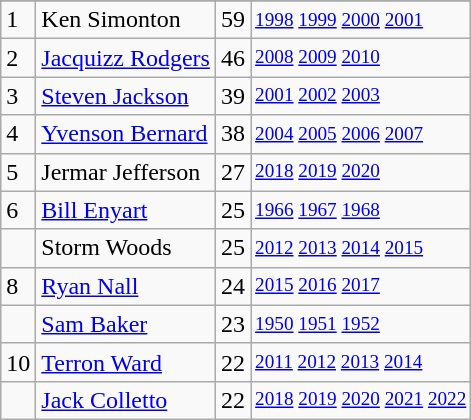<table class="wikitable">
<tr>
</tr>
<tr>
<td>1</td>
<td>Ken Simonton</td>
<td>59</td>
<td style="font-size:80%;"><a href='#'>1998</a> <a href='#'>1999</a> <a href='#'>2000</a> <a href='#'>2001</a></td>
</tr>
<tr>
<td>2</td>
<td><a href='#'>Jacquizz Rodgers</a></td>
<td>46</td>
<td style="font-size:80%;"><a href='#'>2008</a> <a href='#'>2009</a> <a href='#'>2010</a></td>
</tr>
<tr>
<td>3</td>
<td><a href='#'>Steven Jackson</a></td>
<td>39</td>
<td style="font-size:80%;"><a href='#'>2001</a> <a href='#'>2002</a> <a href='#'>2003</a></td>
</tr>
<tr>
<td>4</td>
<td><a href='#'>Yvenson Bernard</a></td>
<td>38</td>
<td style="font-size:80%;"><a href='#'>2004</a> <a href='#'>2005</a> <a href='#'>2006</a> <a href='#'>2007</a></td>
</tr>
<tr>
<td>5</td>
<td>Jermar Jefferson</td>
<td>27</td>
<td style="font-size:80%;"><a href='#'>2018</a> <a href='#'>2019</a> <a href='#'>2020</a></td>
</tr>
<tr>
<td>6</td>
<td><a href='#'>Bill Enyart</a></td>
<td>25</td>
<td style="font-size:80%;"><a href='#'>1966</a> <a href='#'>1967</a> <a href='#'>1968</a></td>
</tr>
<tr>
<td></td>
<td>Storm Woods</td>
<td>25</td>
<td style="font-size:80%;"><a href='#'>2012</a> <a href='#'>2013</a> <a href='#'>2014</a> <a href='#'>2015</a></td>
</tr>
<tr>
<td>8</td>
<td><a href='#'>Ryan Nall</a></td>
<td>24</td>
<td style="font-size:80%;"><a href='#'>2015</a> <a href='#'>2016</a> <a href='#'>2017</a></td>
</tr>
<tr>
<td></td>
<td><a href='#'>Sam Baker</a></td>
<td>23</td>
<td style="font-size:80%;"><a href='#'>1950</a> <a href='#'>1951</a> <a href='#'>1952</a></td>
</tr>
<tr>
<td>10</td>
<td><a href='#'>Terron Ward</a></td>
<td>22</td>
<td style="font-size:80%;"><a href='#'>2011</a> <a href='#'>2012</a> <a href='#'>2013</a> <a href='#'>2014</a></td>
</tr>
<tr>
<td></td>
<td><a href='#'>Jack Colletto</a></td>
<td>22</td>
<td style="font-size:80%;"><a href='#'>2018</a> <a href='#'>2019</a> <a href='#'>2020</a> <a href='#'>2021</a> <a href='#'>2022</a></td>
</tr>
</table>
